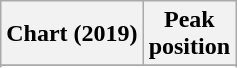<table class="wikitable plainrowheaders">
<tr>
<th>Chart (2019)</th>
<th>Peak<br>position</th>
</tr>
<tr>
</tr>
<tr>
</tr>
<tr>
</tr>
<tr>
</tr>
<tr>
</tr>
<tr>
</tr>
<tr>
</tr>
<tr>
</tr>
<tr>
</tr>
<tr>
</tr>
</table>
